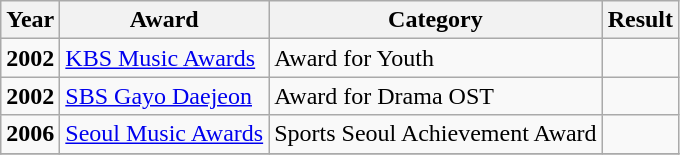<table class="wikitable">
<tr>
<th><strong>Year</strong></th>
<th><strong>Award</strong></th>
<th><strong>Category</strong></th>
<th><strong>Result</strong></th>
</tr>
<tr>
<td><strong>2002</strong></td>
<td><a href='#'>KBS Music Awards</a></td>
<td>Award for Youth</td>
<td></td>
</tr>
<tr>
<td><strong>2002</strong></td>
<td><a href='#'>SBS Gayo Daejeon</a></td>
<td>Award for Drama OST</td>
<td></td>
</tr>
<tr>
<td><strong>2006</strong></td>
<td><a href='#'>Seoul Music Awards</a></td>
<td>Sports Seoul Achievement Award</td>
<td></td>
</tr>
<tr>
</tr>
</table>
